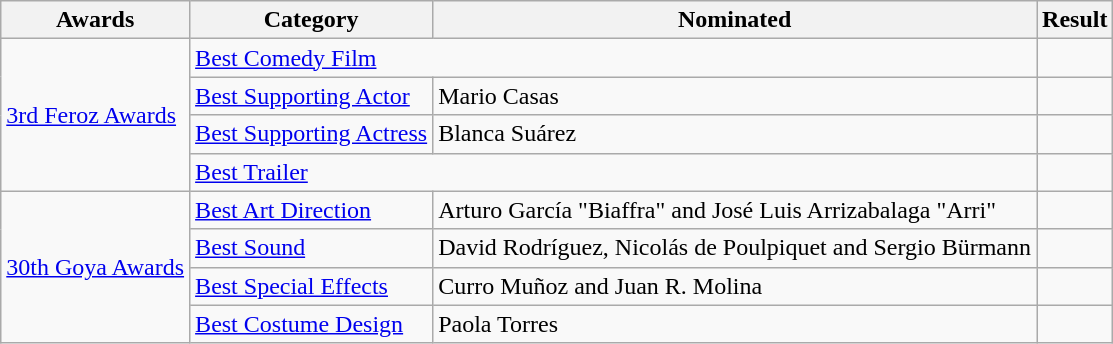<table class=wikitable>
<tr>
<th>Awards</th>
<th>Category</th>
<th>Nominated</th>
<th>Result</th>
</tr>
<tr>
<td rowspan=4><a href='#'>3rd Feroz Awards</a></td>
<td colspan=2><a href='#'>Best Comedy Film</a></td>
<td></td>
</tr>
<tr>
<td><a href='#'>Best Supporting Actor</a></td>
<td>Mario Casas</td>
<td></td>
</tr>
<tr>
<td><a href='#'>Best Supporting Actress</a></td>
<td>Blanca Suárez</td>
<td></td>
</tr>
<tr>
<td colspan=2><a href='#'>Best Trailer</a></td>
<td></td>
</tr>
<tr>
<td rowspan=4><a href='#'>30th Goya Awards</a></td>
<td><a href='#'>Best Art Direction</a></td>
<td>Arturo García "Biaffra" and José Luis Arrizabalaga "Arri"</td>
<td></td>
</tr>
<tr>
<td><a href='#'>Best Sound</a></td>
<td>David Rodríguez, Nicolás de Poulpiquet and Sergio Bürmann</td>
<td></td>
</tr>
<tr>
<td><a href='#'>Best Special Effects</a></td>
<td>Curro Muñoz and Juan R. Molina</td>
<td></td>
</tr>
<tr>
<td><a href='#'>Best Costume Design</a></td>
<td>Paola Torres</td>
<td></td>
</tr>
</table>
